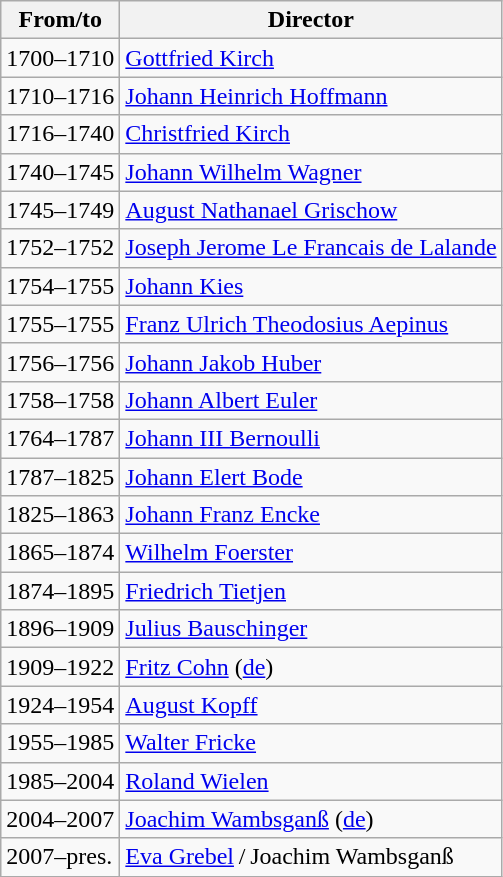<table class="wikitable">
<tr>
<th>From/to</th>
<th>Director</th>
</tr>
<tr>
<td>1700–1710</td>
<td><a href='#'>Gottfried Kirch</a></td>
</tr>
<tr>
<td>1710–1716</td>
<td><a href='#'>Johann Heinrich Hoffmann</a></td>
</tr>
<tr>
<td>1716–1740</td>
<td><a href='#'>Christfried Kirch</a></td>
</tr>
<tr>
<td>1740–1745</td>
<td><a href='#'>Johann Wilhelm Wagner</a></td>
</tr>
<tr>
<td>1745–1749</td>
<td><a href='#'>August Nathanael Grischow</a></td>
</tr>
<tr>
<td>1752–1752</td>
<td><a href='#'>Joseph Jerome Le Francais de Lalande</a></td>
</tr>
<tr>
<td>1754–1755</td>
<td><a href='#'>Johann Kies</a></td>
</tr>
<tr>
<td>1755–1755</td>
<td><a href='#'>Franz Ulrich Theodosius Aepinus</a></td>
</tr>
<tr>
<td>1756–1756</td>
<td><a href='#'>Johann Jakob Huber</a></td>
</tr>
<tr>
<td>1758–1758</td>
<td><a href='#'>Johann Albert Euler</a></td>
</tr>
<tr>
<td>1764–1787</td>
<td><a href='#'>Johann III Bernoulli</a></td>
</tr>
<tr>
<td>1787–1825</td>
<td><a href='#'>Johann Elert Bode</a></td>
</tr>
<tr>
<td>1825–1863</td>
<td><a href='#'>Johann Franz Encke</a></td>
</tr>
<tr>
<td>1865–1874</td>
<td><a href='#'>Wilhelm Foerster</a></td>
</tr>
<tr>
<td>1874–1895</td>
<td><a href='#'>Friedrich Tietjen</a></td>
</tr>
<tr>
<td>1896–1909</td>
<td><a href='#'>Julius Bauschinger</a></td>
</tr>
<tr>
<td>1909–1922</td>
<td><a href='#'>Fritz Cohn</a> (<a href='#'>de</a>)</td>
</tr>
<tr>
<td>1924–1954</td>
<td><a href='#'>August Kopff</a></td>
</tr>
<tr>
<td>1955–1985</td>
<td><a href='#'>Walter Fricke</a></td>
</tr>
<tr>
<td>1985–2004</td>
<td><a href='#'>Roland Wielen</a></td>
</tr>
<tr>
<td>2004–2007</td>
<td><a href='#'>Joachim Wambsganß</a> (<a href='#'>de</a>)</td>
</tr>
<tr>
<td>2007–pres.</td>
<td><a href='#'>Eva Grebel</a> / Joachim Wambsganß</td>
</tr>
</table>
